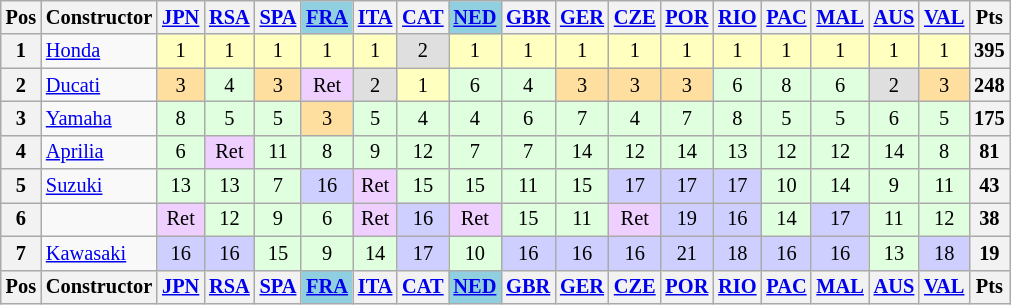<table class="wikitable" style="font-size:85%; text-align:center">
<tr valign="top">
<th valign="middle">Pos</th>
<th valign="middle">Constructor</th>
<th><a href='#'>JPN</a><br></th>
<th><a href='#'>RSA</a><br></th>
<th><a href='#'>SPA</a><br></th>
<th style="background:#8fcfdf"><a href='#'>FRA</a><br></th>
<th><a href='#'>ITA</a><br></th>
<th><a href='#'>CAT</a><br></th>
<th style="background:#8fcfdf"><a href='#'>NED</a><br></th>
<th><a href='#'>GBR</a><br></th>
<th><a href='#'>GER</a><br></th>
<th><a href='#'>CZE</a><br></th>
<th><a href='#'>POR</a><br></th>
<th><a href='#'>RIO</a><br></th>
<th><a href='#'>PAC</a><br></th>
<th><a href='#'>MAL</a><br></th>
<th><a href='#'>AUS</a><br></th>
<th><a href='#'>VAL</a><br></th>
<th valign="middle">Pts</th>
</tr>
<tr>
<th>1</th>
<td align="left"> <a href='#'>Honda</a></td>
<td style="background:#ffffbf;">1</td>
<td style="background:#ffffbf;">1</td>
<td style="background:#ffffbf;">1</td>
<td style="background:#ffffbf;">1</td>
<td style="background:#ffffbf;">1</td>
<td style="background:#dfdfdf;">2</td>
<td style="background:#ffffbf;">1</td>
<td style="background:#ffffbf;">1</td>
<td style="background:#ffffbf;">1</td>
<td style="background:#ffffbf;">1</td>
<td style="background:#ffffbf;">1</td>
<td style="background:#ffffbf;">1</td>
<td style="background:#ffffbf;">1</td>
<td style="background:#ffffbf;">1</td>
<td style="background:#ffffbf;">1</td>
<td style="background:#ffffbf;">1</td>
<th>395</th>
</tr>
<tr>
<th>2</th>
<td align="left"> <a href='#'>Ducati</a></td>
<td style="background:#ffdf9f;">3</td>
<td style="background:#dfffdf;">4</td>
<td style="background:#ffdf9f;">3</td>
<td style="background:#efcfff;">Ret</td>
<td style="background:#dfdfdf;">2</td>
<td style="background:#ffffbf;">1</td>
<td style="background:#dfffdf;">6</td>
<td style="background:#dfffdf;">4</td>
<td style="background:#ffdf9f;">3</td>
<td style="background:#ffdf9f;">3</td>
<td style="background:#ffdf9f;">3</td>
<td style="background:#dfffdf;">6</td>
<td style="background:#dfffdf;">8</td>
<td style="background:#dfffdf;">6</td>
<td style="background:#dfdfdf;">2</td>
<td style="background:#ffdf9f;">3</td>
<th>248</th>
</tr>
<tr>
<th>3</th>
<td align="left"> <a href='#'>Yamaha</a></td>
<td style="background:#dfffdf;">8</td>
<td style="background:#dfffdf;">5</td>
<td style="background:#dfffdf;">5</td>
<td style="background:#ffdf9f;">3</td>
<td style="background:#dfffdf;">5</td>
<td style="background:#dfffdf;">4</td>
<td style="background:#dfffdf;">4</td>
<td style="background:#dfffdf;">6</td>
<td style="background:#dfffdf;">7</td>
<td style="background:#dfffdf;">4</td>
<td style="background:#dfffdf;">7</td>
<td style="background:#dfffdf;">8</td>
<td style="background:#dfffdf;">5</td>
<td style="background:#dfffdf;">5</td>
<td style="background:#dfffdf;">6</td>
<td style="background:#dfffdf;">5</td>
<th>175</th>
</tr>
<tr>
<th>4</th>
<td align="left"> <a href='#'>Aprilia</a></td>
<td style="background:#dfffdf;">6</td>
<td style="background:#efcfff;">Ret</td>
<td style="background:#dfffdf;">11</td>
<td style="background:#dfffdf;">8</td>
<td style="background:#dfffdf;">9</td>
<td style="background:#dfffdf;">12</td>
<td style="background:#dfffdf;">7</td>
<td style="background:#dfffdf;">7</td>
<td style="background:#dfffdf;">14</td>
<td style="background:#dfffdf;">12</td>
<td style="background:#dfffdf;">14</td>
<td style="background:#dfffdf;">13</td>
<td style="background:#dfffdf;">12</td>
<td style="background:#dfffdf;">12</td>
<td style="background:#dfffdf;">14</td>
<td style="background:#dfffdf;">8</td>
<th>81</th>
</tr>
<tr>
<th>5</th>
<td align="left"> <a href='#'>Suzuki</a></td>
<td style="background:#dfffdf;">13</td>
<td style="background:#dfffdf;">13</td>
<td style="background:#dfffdf;">7</td>
<td style="background:#cfcfff;">16</td>
<td style="background:#efcfff;">Ret</td>
<td style="background:#dfffdf;">15</td>
<td style="background:#dfffdf;">15</td>
<td style="background:#dfffdf;">11</td>
<td style="background:#dfffdf;">15</td>
<td style="background:#cfcfff;">17</td>
<td style="background:#cfcfff;">17</td>
<td style="background:#cfcfff;">17</td>
<td style="background:#dfffdf;">10</td>
<td style="background:#dfffdf;">14</td>
<td style="background:#dfffdf;">9</td>
<td style="background:#dfffdf;">11</td>
<th>43</th>
</tr>
<tr>
<th>6</th>
<td align="left"></td>
<td style="background:#efcfff;">Ret</td>
<td style="background:#dfffdf;">12</td>
<td style="background:#dfffdf;">9</td>
<td style="background:#dfffdf;">6</td>
<td style="background:#efcfff;">Ret</td>
<td style="background:#cfcfff;">16</td>
<td style="background:#efcfff;">Ret</td>
<td style="background:#dfffdf;">15</td>
<td style="background:#dfffdf;">11</td>
<td style="background:#efcfff;">Ret</td>
<td style="background:#cfcfff;">19</td>
<td style="background:#cfcfff;">16</td>
<td style="background:#dfffdf;">14</td>
<td style="background:#cfcfff;">17</td>
<td style="background:#dfffdf;">11</td>
<td style="background:#dfffdf;">12</td>
<th>38</th>
</tr>
<tr>
<th>7</th>
<td align="left"> <a href='#'>Kawasaki</a></td>
<td style="background:#cfcfff;">16</td>
<td style="background:#cfcfff;">16</td>
<td style="background:#dfffdf;">15</td>
<td style="background:#dfffdf;">9</td>
<td style="background:#dfffdf;">14</td>
<td style="background:#cfcfff;">17</td>
<td style="background:#dfffdf;">10</td>
<td style="background:#cfcfff;">16</td>
<td style="background:#cfcfff;">16</td>
<td style="background:#cfcfff;">16</td>
<td style="background:#cfcfff;">21</td>
<td style="background:#cfcfff;">18</td>
<td style="background:#cfcfff;">16</td>
<td style="background:#cfcfff;">16</td>
<td style="background:#dfffdf;">13</td>
<td style="background:#cfcfff;">18</td>
<th>19</th>
</tr>
<tr valign="top">
<th valign="middle">Pos</th>
<th valign="middle">Constructor</th>
<th><a href='#'>JPN</a><br></th>
<th><a href='#'>RSA</a><br></th>
<th><a href='#'>SPA</a><br></th>
<th style="background:#8fcfdf"><a href='#'>FRA</a><br></th>
<th><a href='#'>ITA</a><br></th>
<th><a href='#'>CAT</a><br></th>
<th style="background:#8fcfdf"><a href='#'>NED</a><br></th>
<th><a href='#'>GBR</a><br></th>
<th><a href='#'>GER</a><br></th>
<th><a href='#'>CZE</a><br></th>
<th><a href='#'>POR</a><br></th>
<th><a href='#'>RIO</a><br></th>
<th><a href='#'>PAC</a><br></th>
<th><a href='#'>MAL</a><br></th>
<th><a href='#'>AUS</a><br></th>
<th><a href='#'>VAL</a><br></th>
<th valign="middle">Pts</th>
</tr>
</table>
